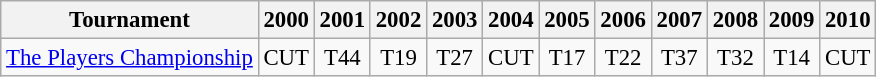<table class="wikitable" style="font-size:95%;text-align:center;">
<tr>
<th>Tournament</th>
<th>2000</th>
<th>2001</th>
<th>2002</th>
<th>2003</th>
<th>2004</th>
<th>2005</th>
<th>2006</th>
<th>2007</th>
<th>2008</th>
<th>2009</th>
<th>2010</th>
</tr>
<tr>
<td align=left><a href='#'>The Players Championship</a></td>
<td>CUT</td>
<td>T44</td>
<td>T19</td>
<td>T27</td>
<td>CUT</td>
<td>T17</td>
<td>T22</td>
<td>T37</td>
<td>T32</td>
<td>T14</td>
<td>CUT</td>
</tr>
</table>
